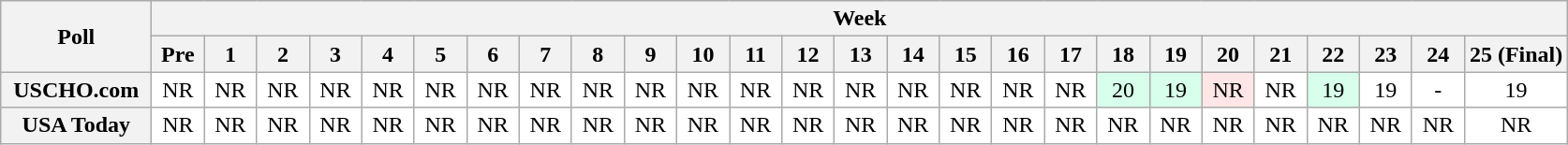<table class="wikitable" style="white-space:nowrap;">
<tr>
<th scope="col" width="100" rowspan="2">Poll</th>
<th colspan="26">Week</th>
</tr>
<tr>
<th scope="col" width="30">Pre</th>
<th scope="col" width="30">1</th>
<th scope="col" width="30">2</th>
<th scope="col" width="30">3</th>
<th scope="col" width="30">4</th>
<th scope="col" width="30">5</th>
<th scope="col" width="30">6</th>
<th scope="col" width="30">7</th>
<th scope="col" width="30">8</th>
<th scope="col" width="30">9</th>
<th scope="col" width="30">10</th>
<th scope="col" width="30">11</th>
<th scope="col" width="30">12</th>
<th scope="col" width="30">13</th>
<th scope="col" width="30">14</th>
<th scope="col" width="30">15</th>
<th scope="col" width="30">16</th>
<th scope="col" width="30">17</th>
<th scope="col" width="30">18</th>
<th scope="col" width="30">19</th>
<th scope="col" width="30">20</th>
<th scope="col" width="30">21</th>
<th scope="col" width="30">22</th>
<th scope="col" width="30">23</th>
<th scope="col" width="30">24</th>
<th scope="col" width="30">25 (Final)</th>
</tr>
<tr style="text-align:center;">
<th>USCHO.com</th>
<td bgcolor=FFFFFF>NR</td>
<td bgcolor=FFFFFF>NR</td>
<td bgcolor=FFFFFF>NR</td>
<td bgcolor=FFFFFF>NR</td>
<td bgcolor=FFFFFF>NR</td>
<td bgcolor=FFFFFF>NR</td>
<td bgcolor=FFFFFF>NR</td>
<td bgcolor=FFFFFF>NR</td>
<td bgcolor=FFFFFF>NR</td>
<td bgcolor=FFFFFF>NR</td>
<td bgcolor=FFFFFF>NR</td>
<td bgcolor=FFFFFF>NR</td>
<td bgcolor=FFFFFF>NR</td>
<td bgcolor=FFFFFF>NR</td>
<td bgcolor=FFFFFF>NR</td>
<td bgcolor=FFFFFF>NR</td>
<td bgcolor=FFFFFF>NR</td>
<td bgcolor=FFFFFF>NR</td>
<td bgcolor=D8FFEB>20</td>
<td bgcolor=D8FFEB>19</td>
<td bgcolor=FFE6E6>NR</td>
<td bgcolor=FFFFFF>NR</td>
<td bgcolor=D8FFEB>19</td>
<td bgcolor=FFFFFF>19</td>
<td bgcolor=FFFFFF>-</td>
<td bgcolor=FFFFFF>19</td>
</tr>
<tr style="text-align:center;">
<th>USA Today</th>
<td bgcolor=FFFFFF>NR</td>
<td bgcolor=FFFFFF>NR</td>
<td bgcolor=FFFFFF>NR</td>
<td bgcolor=FFFFFF>NR</td>
<td bgcolor=FFFFFF>NR</td>
<td bgcolor=FFFFFF>NR</td>
<td bgcolor=FFFFFF>NR</td>
<td bgcolor=FFFFFF>NR</td>
<td bgcolor=FFFFFF>NR</td>
<td bgcolor=FFFFFF>NR</td>
<td bgcolor=FFFFFF>NR</td>
<td bgcolor=FFFFFF>NR</td>
<td bgcolor=FFFFFF>NR</td>
<td bgcolor=FFFFFF>NR</td>
<td bgcolor=FFFFFF>NR</td>
<td bgcolor=FFFFFF>NR</td>
<td bgcolor=FFFFFF>NR</td>
<td bgcolor=FFFFFF>NR</td>
<td bgcolor=FFFFFF>NR</td>
<td bgcolor=FFFFFF>NR</td>
<td bgcolor=FFFFFF>NR</td>
<td bgcolor=FFFFFF>NR</td>
<td bgcolor=FFFFFF>NR</td>
<td bgcolor=FFFFFF>NR</td>
<td bgcolor=FFFFFF>NR</td>
<td bgcolor=FFFFFF>NR</td>
</tr>
</table>
